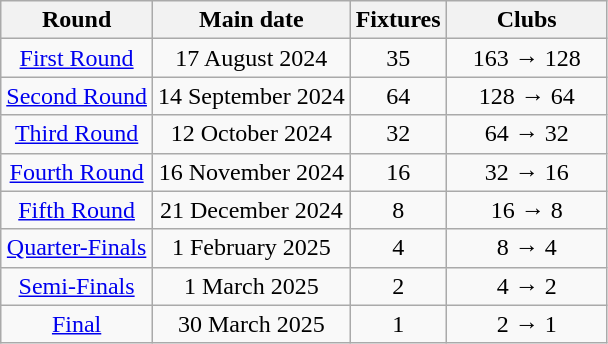<table class="wikitable" style="text-align:center">
<tr>
<th>Round</th>
<th>Main date</th>
<th>Fixtures</th>
<th style="width:100px">Clubs</th>
</tr>
<tr>
<td><a href='#'>First Round</a></td>
<td>17 August 2024</td>
<td>35</td>
<td>163 → 128</td>
</tr>
<tr>
<td><a href='#'>Second Round</a></td>
<td>14 September 2024</td>
<td>64</td>
<td>128 → 64</td>
</tr>
<tr>
<td><a href='#'>Third Round</a></td>
<td>12 October 2024</td>
<td>32</td>
<td>64 → 32</td>
</tr>
<tr>
<td><a href='#'>Fourth Round</a></td>
<td>16 November 2024</td>
<td>16</td>
<td>32 → 16</td>
</tr>
<tr>
<td><a href='#'>Fifth Round</a></td>
<td>21 December 2024</td>
<td>8</td>
<td>16 → 8</td>
</tr>
<tr>
<td><a href='#'>Quarter-Finals</a></td>
<td>1 February 2025</td>
<td>4</td>
<td>8 → 4</td>
</tr>
<tr>
<td><a href='#'>Semi-Finals</a></td>
<td>1 March 2025</td>
<td>2</td>
<td>4 → 2</td>
</tr>
<tr>
<td><a href='#'>Final</a></td>
<td>30 March 2025</td>
<td>1</td>
<td>2 → 1</td>
</tr>
</table>
